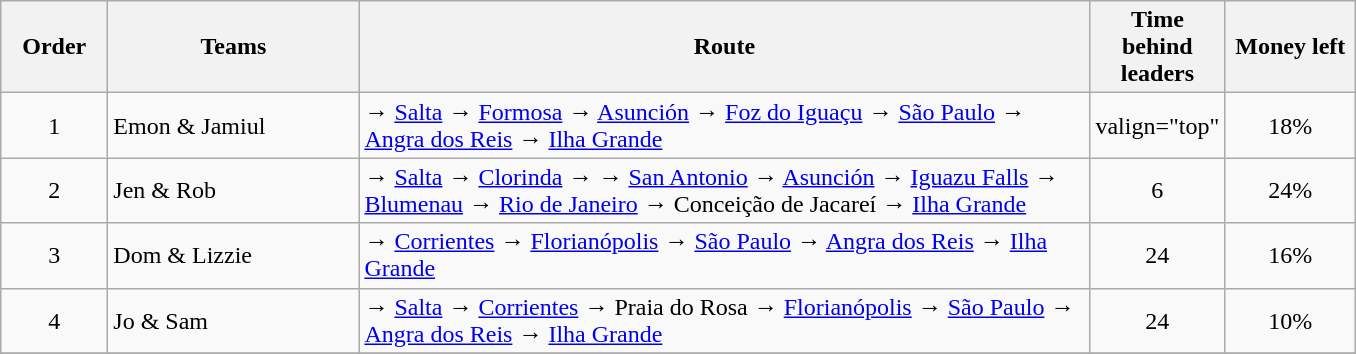<table class="wikitable sortable" style="text-align:center">
<tr>
<th style="width:4em">Order</th>
<th style="width:10em">Teams</th>
<th style="width:30em">Route</th>
<th style="width:5em">Time behind leaders</th>
<th style="width:5em">Money left</th>
</tr>
<tr>
<td>1</td>
<td style="text-align:left">Emon & Jamiul</td>
<td style="text-align:left"> → <a href='#'>Salta</a>  → <a href='#'>Formosa</a>  → <a href='#'>Asunción</a>    → <a href='#'>Foz do Iguaçu</a>  → <a href='#'>São Paulo</a>  → <a href='#'>Angra dos Reis</a>  → <a href='#'>Ilha Grande</a></td>
<td>valign="top" </td>
<td>18%</td>
</tr>
<tr>
<td>2</td>
<td style="text-align:left">Jen & Rob</td>
<td style="text-align:left"> → <a href='#'>Salta</a>  → <a href='#'>Clorinda</a>  →  → <a href='#'>San Antonio</a>  → <a href='#'>Asunción</a> → <a href='#'>Iguazu Falls</a>   → <a href='#'>Blumenau</a>   → <a href='#'>Rio de Janeiro</a> → Conceição de Jacareí  → <a href='#'>Ilha Grande</a></td>
<td>6</td>
<td>24%</td>
</tr>
<tr>
<td>3</td>
<td style="text-align:left">Dom & Lizzie</td>
<td style="text-align:left"> → <a href='#'>Corrientes</a>  → <a href='#'>Florianópolis</a> → <a href='#'>São Paulo</a> → <a href='#'>Angra dos Reis</a>  →  <a href='#'>Ilha Grande</a></td>
<td>24</td>
<td>16%</td>
</tr>
<tr>
<td>4</td>
<td style="text-align:left">Jo & Sam</td>
<td style="text-align:left"> → <a href='#'>Salta</a> → <a href='#'>Corrientes</a> → Praia do Rosa  → <a href='#'>Florianópolis</a>  → <a href='#'>São Paulo</a> → <a href='#'>Angra dos Reis</a>  →  <a href='#'>Ilha Grande</a></td>
<td>24</td>
<td>10%</td>
</tr>
<tr>
</tr>
</table>
